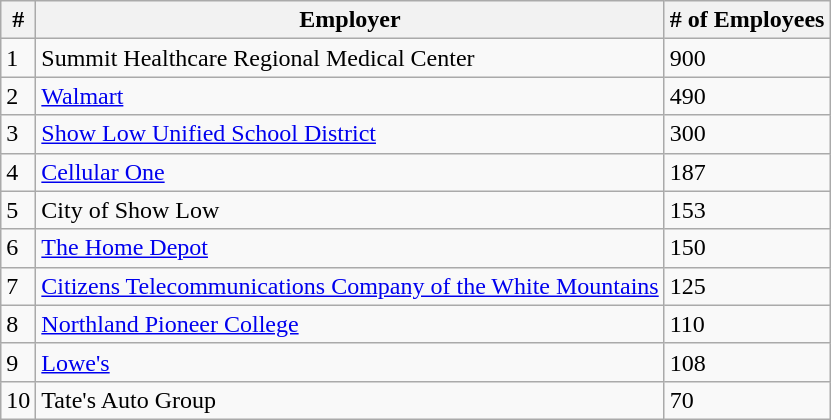<table class="wikitable">
<tr>
<th>#</th>
<th>Employer</th>
<th># of Employees</th>
</tr>
<tr>
<td>1</td>
<td>Summit Healthcare Regional Medical Center</td>
<td>900</td>
</tr>
<tr>
<td>2</td>
<td><a href='#'>Walmart</a></td>
<td>490</td>
</tr>
<tr>
<td>3</td>
<td><a href='#'>Show Low Unified School District</a></td>
<td>300</td>
</tr>
<tr>
<td>4</td>
<td><a href='#'>Cellular One</a></td>
<td>187</td>
</tr>
<tr>
<td>5</td>
<td>City of Show Low</td>
<td>153</td>
</tr>
<tr>
<td>6</td>
<td><a href='#'>The Home Depot</a></td>
<td>150</td>
</tr>
<tr>
<td>7</td>
<td><a href='#'>Citizens Telecommunications Company of the White Mountains</a></td>
<td>125</td>
</tr>
<tr>
<td>8</td>
<td><a href='#'>Northland Pioneer College</a></td>
<td>110</td>
</tr>
<tr>
<td>9</td>
<td><a href='#'>Lowe's</a></td>
<td>108</td>
</tr>
<tr>
<td>10</td>
<td>Tate's Auto Group</td>
<td>70</td>
</tr>
</table>
